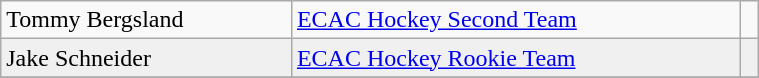<table class="wikitable" width=40%>
<tr>
<td>Tommy Bergsland</td>
<td rowspan=1><a href='#'>ECAC Hockey Second Team</a></td>
<td rowspan=1></td>
</tr>
<tr bgcolor=f0f0f0>
<td>Jake Schneider</td>
<td rowspan=1><a href='#'>ECAC Hockey Rookie Team</a></td>
<td rowspan=1></td>
</tr>
<tr>
</tr>
</table>
